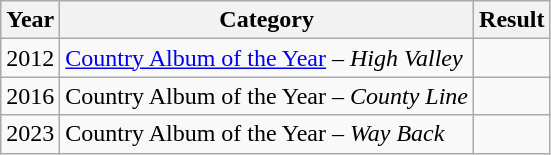<table class="wikitable">
<tr>
<th>Year</th>
<th>Category</th>
<th>Result</th>
</tr>
<tr>
<td>2012</td>
<td><a href='#'>Country Album of the Year</a> – <em>High Valley</em></td>
<td></td>
</tr>
<tr>
<td>2016</td>
<td>Country Album of the Year – <em>County Line</em></td>
<td></td>
</tr>
<tr>
<td>2023</td>
<td>Country Album of the Year – <em>Way Back</em></td>
<td></td>
</tr>
</table>
